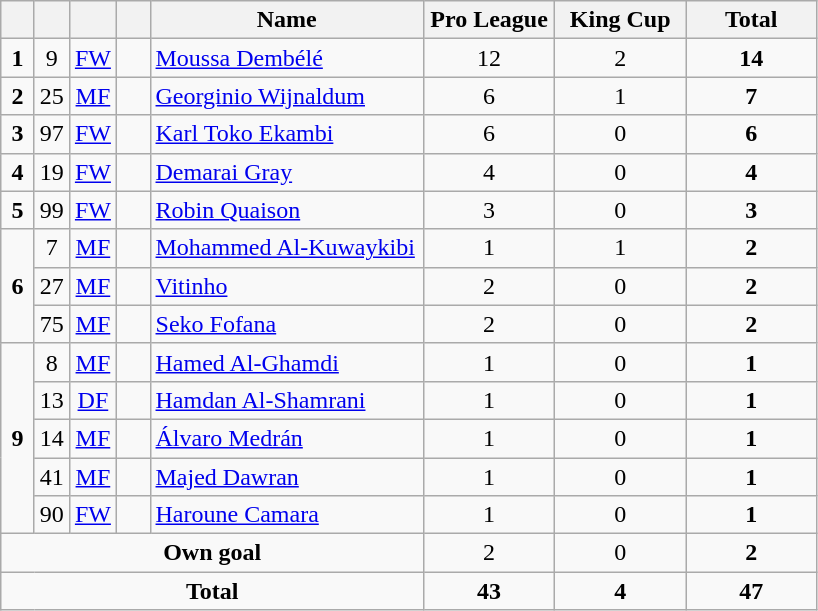<table class="wikitable" style="text-align:center">
<tr>
<th width=15></th>
<th width=15></th>
<th width=15></th>
<th width=15></th>
<th width=175>Name</th>
<th width=80>Pro League</th>
<th width=80>King Cup</th>
<th width=80>Total</th>
</tr>
<tr>
<td><strong>1</strong></td>
<td>9</td>
<td><a href='#'>FW</a></td>
<td></td>
<td align=left><a href='#'>Moussa Dembélé</a></td>
<td>12</td>
<td>2</td>
<td><strong>14</strong></td>
</tr>
<tr>
<td><strong>2</strong></td>
<td>25</td>
<td><a href='#'>MF</a></td>
<td></td>
<td align=left><a href='#'>Georginio Wijnaldum</a></td>
<td>6</td>
<td>1</td>
<td><strong>7</strong></td>
</tr>
<tr>
<td><strong>3</strong></td>
<td>97</td>
<td><a href='#'>FW</a></td>
<td></td>
<td align=left><a href='#'>Karl Toko Ekambi</a></td>
<td>6</td>
<td>0</td>
<td><strong>6</strong></td>
</tr>
<tr>
<td><strong>4</strong></td>
<td>19</td>
<td><a href='#'>FW</a></td>
<td></td>
<td align=left><a href='#'>Demarai Gray</a></td>
<td>4</td>
<td>0</td>
<td><strong>4</strong></td>
</tr>
<tr>
<td><strong>5</strong></td>
<td>99</td>
<td><a href='#'>FW</a></td>
<td></td>
<td align=left><a href='#'>Robin Quaison</a></td>
<td>3</td>
<td>0</td>
<td><strong>3</strong></td>
</tr>
<tr>
<td rowspan=3><strong>6</strong></td>
<td>7</td>
<td><a href='#'>MF</a></td>
<td></td>
<td align=left><a href='#'>Mohammed Al-Kuwaykibi</a></td>
<td>1</td>
<td>1</td>
<td><strong>2</strong></td>
</tr>
<tr>
<td>27</td>
<td><a href='#'>MF</a></td>
<td></td>
<td align=left><a href='#'>Vitinho</a></td>
<td>2</td>
<td>0</td>
<td><strong>2</strong></td>
</tr>
<tr>
<td>75</td>
<td><a href='#'>MF</a></td>
<td></td>
<td align=left><a href='#'>Seko Fofana</a></td>
<td>2</td>
<td>0</td>
<td><strong>2</strong></td>
</tr>
<tr>
<td rowspan=5><strong>9</strong></td>
<td>8</td>
<td><a href='#'>MF</a></td>
<td></td>
<td align=left><a href='#'>Hamed Al-Ghamdi</a></td>
<td>1</td>
<td>0</td>
<td><strong>1</strong></td>
</tr>
<tr>
<td>13</td>
<td><a href='#'>DF</a></td>
<td></td>
<td align=left><a href='#'>Hamdan Al-Shamrani</a></td>
<td>1</td>
<td>0</td>
<td><strong>1</strong></td>
</tr>
<tr>
<td>14</td>
<td><a href='#'>MF</a></td>
<td></td>
<td align=left><a href='#'>Álvaro Medrán</a></td>
<td>1</td>
<td>0</td>
<td><strong>1</strong></td>
</tr>
<tr>
<td>41</td>
<td><a href='#'>MF</a></td>
<td></td>
<td align=left><a href='#'>Majed Dawran</a></td>
<td>1</td>
<td>0</td>
<td><strong>1</strong></td>
</tr>
<tr>
<td>90</td>
<td><a href='#'>FW</a></td>
<td></td>
<td align=left><a href='#'>Haroune Camara</a></td>
<td>1</td>
<td>0</td>
<td><strong>1</strong></td>
</tr>
<tr>
<td colspan=5><strong>Own goal</strong></td>
<td>2</td>
<td>0</td>
<td><strong>2</strong></td>
</tr>
<tr>
<td colspan=5><strong>Total</strong></td>
<td><strong>43</strong></td>
<td><strong>4</strong></td>
<td><strong>47</strong></td>
</tr>
</table>
